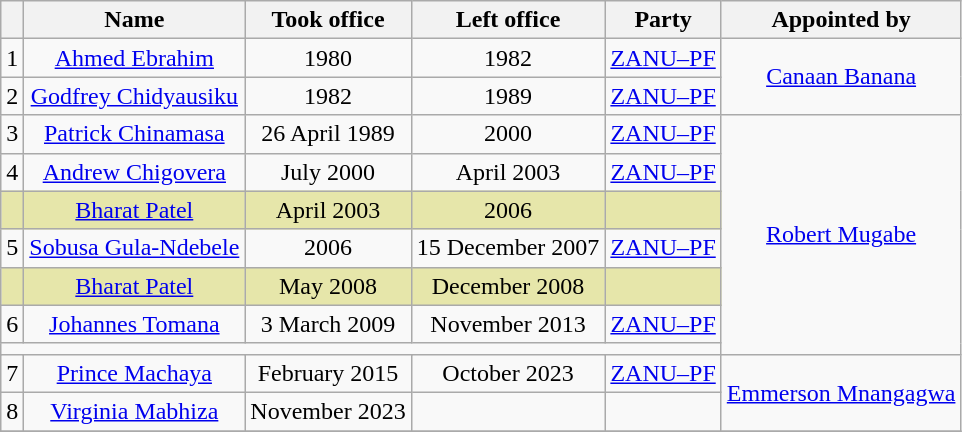<table class="wikitable" style="clear:right; text-align:center">
<tr>
<th></th>
<th>Name</th>
<th>Took office</th>
<th>Left office</th>
<th>Party</th>
<th>Appointed by</th>
</tr>
<tr>
<td>1</td>
<td><a href='#'>Ahmed Ebrahim</a></td>
<td>1980</td>
<td>1982</td>
<td><a href='#'>ZANU–PF</a></td>
<td rowspan="2"><a href='#'>Canaan Banana</a></td>
</tr>
<tr>
<td>2</td>
<td><a href='#'>Godfrey Chidyausiku</a></td>
<td>1982</td>
<td>1989</td>
<td><a href='#'>ZANU–PF</a></td>
</tr>
<tr>
<td>3</td>
<td><a href='#'>Patrick Chinamasa</a></td>
<td>26 April 1989</td>
<td>2000</td>
<td><a href='#'>ZANU–PF</a></td>
<td rowspan="8"><a href='#'>Robert Mugabe</a></td>
</tr>
<tr>
<td>4</td>
<td><a href='#'>Andrew Chigovera</a></td>
<td>July 2000</td>
<td>April 2003</td>
<td><a href='#'>ZANU–PF</a></td>
</tr>
<tr>
<th style="background: #E6E6AA;"></th>
<td bgcolor="#E6E6AA"><a href='#'>Bharat Patel</a><br></td>
<td bgcolor="#E6E6AA">April 2003</td>
<td bgcolor="#E6E6AA">2006</td>
<td bgcolor="#E6E6AA"></td>
</tr>
<tr>
<td>5</td>
<td><a href='#'>Sobusa Gula-Ndebele</a></td>
<td>2006</td>
<td>15 December 2007</td>
<td><a href='#'>ZANU–PF</a></td>
</tr>
<tr>
<th style="background: #E6E6AA;"></th>
<td bgcolor="#E6E6AA"><a href='#'>Bharat Patel</a><br></td>
<td bgcolor="#E6E6AA">May 2008</td>
<td bgcolor="#E6E6AA">December 2008</td>
<td bgcolor="#E6E6AA"></td>
</tr>
<tr>
<td>6</td>
<td><a href='#'>Johannes Tomana</a></td>
<td>3 March 2009</td>
<td>November 2013</td>
<td><a href='#'>ZANU–PF</a></td>
</tr>
<tr>
<td colspan="5"></td>
</tr>
<tr>
<td rowspan="2">7</td>
<td rowspan="2"><a href='#'>Prince Machaya</a></td>
<td rowspan="2">February 2015</td>
<td rowspan="2">October 2023</td>
<td rowspan="2"><a href='#'>ZANU–PF</a></td>
</tr>
<tr>
<td rowspan="2"><a href='#'>Emmerson Mnangagwa</a></td>
</tr>
<tr>
<td>8</td>
<td><a href='#'>Virginia Mabhiza</a></td>
<td>November 2023</td>
<td></td>
<td></td>
</tr>
<tr>
</tr>
</table>
